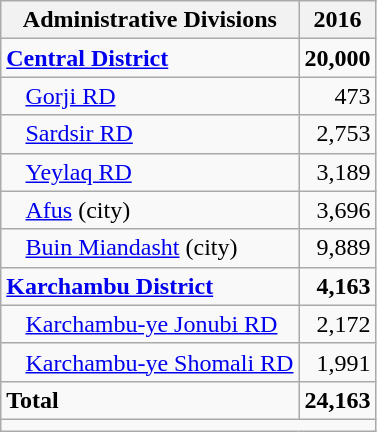<table class="wikitable">
<tr>
<th>Administrative Divisions</th>
<th>2016</th>
</tr>
<tr>
<td><strong><a href='#'>Central District</a></strong></td>
<td style="text-align: right;"><strong>20,000</strong></td>
</tr>
<tr>
<td style="padding-left: 1em;"><a href='#'>Gorji RD</a></td>
<td style="text-align: right;">473</td>
</tr>
<tr>
<td style="padding-left: 1em;"><a href='#'>Sardsir RD</a></td>
<td style="text-align: right;">2,753</td>
</tr>
<tr>
<td style="padding-left: 1em;"><a href='#'>Yeylaq RD</a></td>
<td style="text-align: right;">3,189</td>
</tr>
<tr>
<td style="padding-left: 1em;"><a href='#'>Afus</a> (city)</td>
<td style="text-align: right;">3,696</td>
</tr>
<tr>
<td style="padding-left: 1em;"><a href='#'>Buin Miandasht</a> (city)</td>
<td style="text-align: right;">9,889</td>
</tr>
<tr>
<td><strong><a href='#'>Karchambu District</a></strong></td>
<td style="text-align: right;"><strong>4,163</strong></td>
</tr>
<tr>
<td style="padding-left: 1em;"><a href='#'>Karchambu-ye Jonubi RD</a></td>
<td style="text-align: right;">2,172</td>
</tr>
<tr>
<td style="padding-left: 1em;"><a href='#'>Karchambu-ye Shomali RD</a></td>
<td style="text-align: right;">1,991</td>
</tr>
<tr>
<td><strong>Total</strong></td>
<td style="text-align: right;"><strong>24,163</strong></td>
</tr>
<tr>
<td colspan=2></td>
</tr>
</table>
